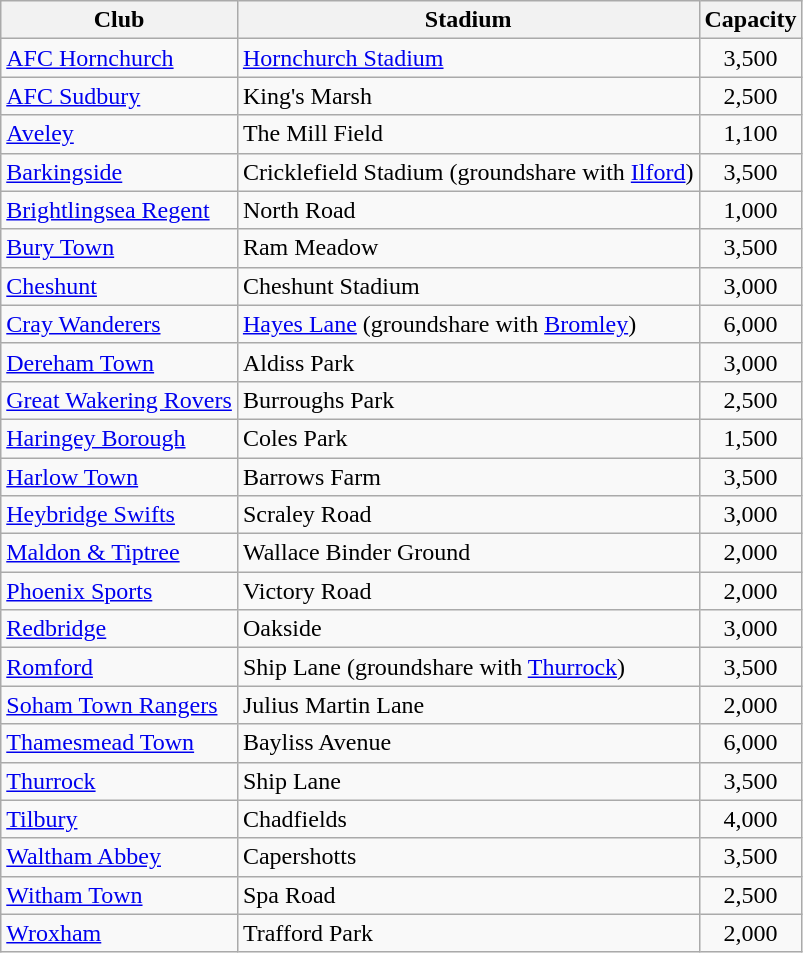<table class="wikitable sortable">
<tr>
<th>Club</th>
<th>Stadium</th>
<th>Capacity</th>
</tr>
<tr>
<td><a href='#'>AFC Hornchurch</a></td>
<td><a href='#'>Hornchurch Stadium</a></td>
<td align="center">3,500</td>
</tr>
<tr>
<td><a href='#'>AFC Sudbury</a></td>
<td>King's Marsh</td>
<td align="center">2,500</td>
</tr>
<tr>
<td><a href='#'>Aveley</a></td>
<td>The Mill Field</td>
<td align="center">1,100</td>
</tr>
<tr>
<td><a href='#'>Barkingside</a></td>
<td>Cricklefield Stadium (groundshare with <a href='#'>Ilford</a>)</td>
<td align=center>3,500</td>
</tr>
<tr>
<td><a href='#'>Brightlingsea Regent</a></td>
<td>North Road</td>
<td align=center>1,000</td>
</tr>
<tr>
<td><a href='#'>Bury Town</a></td>
<td>Ram Meadow</td>
<td align="center">3,500</td>
</tr>
<tr>
<td><a href='#'>Cheshunt</a></td>
<td>Cheshunt Stadium</td>
<td align=center>3,000</td>
</tr>
<tr>
<td><a href='#'>Cray Wanderers</a></td>
<td><a href='#'>Hayes Lane</a> (groundshare with <a href='#'>Bromley</a>)</td>
<td align=center>6,000</td>
</tr>
<tr>
<td><a href='#'>Dereham Town</a></td>
<td>Aldiss Park</td>
<td align=center>3,000</td>
</tr>
<tr>
<td><a href='#'>Great Wakering Rovers</a></td>
<td>Burroughs Park</td>
<td align=center>2,500</td>
</tr>
<tr>
<td><a href='#'>Haringey Borough</a></td>
<td>Coles Park</td>
<td align="center">1,500</td>
</tr>
<tr>
<td><a href='#'>Harlow Town</a></td>
<td>Barrows Farm</td>
<td align=center>3,500</td>
</tr>
<tr>
<td><a href='#'>Heybridge Swifts</a></td>
<td>Scraley Road</td>
<td align=center>3,000</td>
</tr>
<tr>
<td><a href='#'>Maldon & Tiptree</a></td>
<td>Wallace Binder Ground</td>
<td align=center>2,000</td>
</tr>
<tr>
<td><a href='#'>Phoenix Sports</a></td>
<td>Victory Road</td>
<td align="center">2,000</td>
</tr>
<tr>
<td><a href='#'>Redbridge</a></td>
<td>Oakside</td>
<td align=center>3,000</td>
</tr>
<tr>
<td><a href='#'>Romford</a></td>
<td>Ship Lane (groundshare with <a href='#'>Thurrock</a>)</td>
<td align=center>3,500</td>
</tr>
<tr>
<td><a href='#'>Soham Town Rangers</a></td>
<td>Julius Martin Lane</td>
<td align=center>2,000</td>
</tr>
<tr>
<td><a href='#'>Thamesmead Town</a></td>
<td>Bayliss Avenue</td>
<td align="center">6,000</td>
</tr>
<tr>
<td><a href='#'>Thurrock</a></td>
<td>Ship Lane</td>
<td align="center">3,500</td>
</tr>
<tr>
<td><a href='#'>Tilbury</a></td>
<td>Chadfields</td>
<td align=center>4,000</td>
</tr>
<tr>
<td><a href='#'>Waltham Abbey</a></td>
<td>Capershotts</td>
<td align=center>3,500</td>
</tr>
<tr>
<td><a href='#'>Witham Town</a></td>
<td>Spa Road</td>
<td align="center">2,500</td>
</tr>
<tr>
<td><a href='#'>Wroxham</a></td>
<td>Trafford Park</td>
<td align=center>2,000</td>
</tr>
</table>
